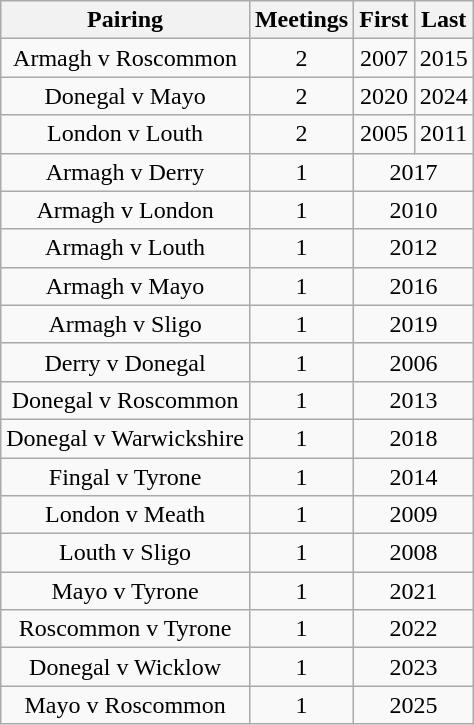<table class="wikitable sortable" style="text-align:center;">
<tr>
<th>Pairing</th>
<th>Meetings</th>
<th>First</th>
<th>Last</th>
</tr>
<tr>
<td>Armagh v Roscommon</td>
<td>2</td>
<td>2007</td>
<td>2015</td>
</tr>
<tr>
<td>Donegal v Mayo</td>
<td>2</td>
<td>2020</td>
<td>2024</td>
</tr>
<tr>
<td>London v Louth</td>
<td>2</td>
<td>2005</td>
<td>2011</td>
</tr>
<tr>
<td>Armagh v Derry</td>
<td>1</td>
<td colspan="2">2017</td>
</tr>
<tr>
<td>Armagh v London</td>
<td>1</td>
<td colspan="2">2010</td>
</tr>
<tr>
<td>Armagh v Louth</td>
<td>1</td>
<td colspan="2">2012</td>
</tr>
<tr>
<td>Armagh v Mayo</td>
<td>1</td>
<td colspan="2">2016</td>
</tr>
<tr>
<td>Armagh v Sligo</td>
<td>1</td>
<td colspan="2">2019</td>
</tr>
<tr>
<td>Derry v Donegal</td>
<td>1</td>
<td colspan="2">2006</td>
</tr>
<tr>
<td>Donegal v Roscommon</td>
<td>1</td>
<td colspan="2">2013</td>
</tr>
<tr>
<td>Donegal v Warwickshire</td>
<td>1</td>
<td colspan="2">2018</td>
</tr>
<tr>
<td>Fingal v Tyrone</td>
<td>1</td>
<td colspan="2">2014</td>
</tr>
<tr>
<td>London v Meath</td>
<td>1</td>
<td colspan="2">2009</td>
</tr>
<tr>
<td>Louth v Sligo</td>
<td>1</td>
<td colspan="2">2008</td>
</tr>
<tr>
<td>Mayo v Tyrone</td>
<td>1</td>
<td colspan="2">2021</td>
</tr>
<tr>
<td>Roscommon v Tyrone</td>
<td>1</td>
<td colspan="2">2022</td>
</tr>
<tr>
<td>Donegal v Wicklow</td>
<td>1</td>
<td colspan="2">2023</td>
</tr>
<tr>
<td>Mayo v Roscommon</td>
<td>1</td>
<td colspan="2">2025</td>
</tr>
</table>
